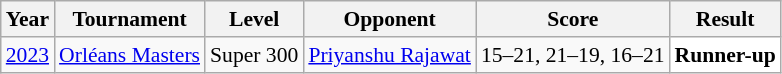<table class="sortable wikitable" style="font-size: 90%;">
<tr>
<th>Year</th>
<th>Tournament</th>
<th>Level</th>
<th>Opponent</th>
<th>Score</th>
<th>Result</th>
</tr>
<tr>
<td align="center"><a href='#'>2023</a></td>
<td align="left"><a href='#'>Orléans Masters</a></td>
<td align="left">Super 300</td>
<td align="left"> <a href='#'>Priyanshu Rajawat</a></td>
<td align="left">15–21, 21–19, 16–21</td>
<td style="text-align:left; background:white"> <strong>Runner-up</strong></td>
</tr>
</table>
